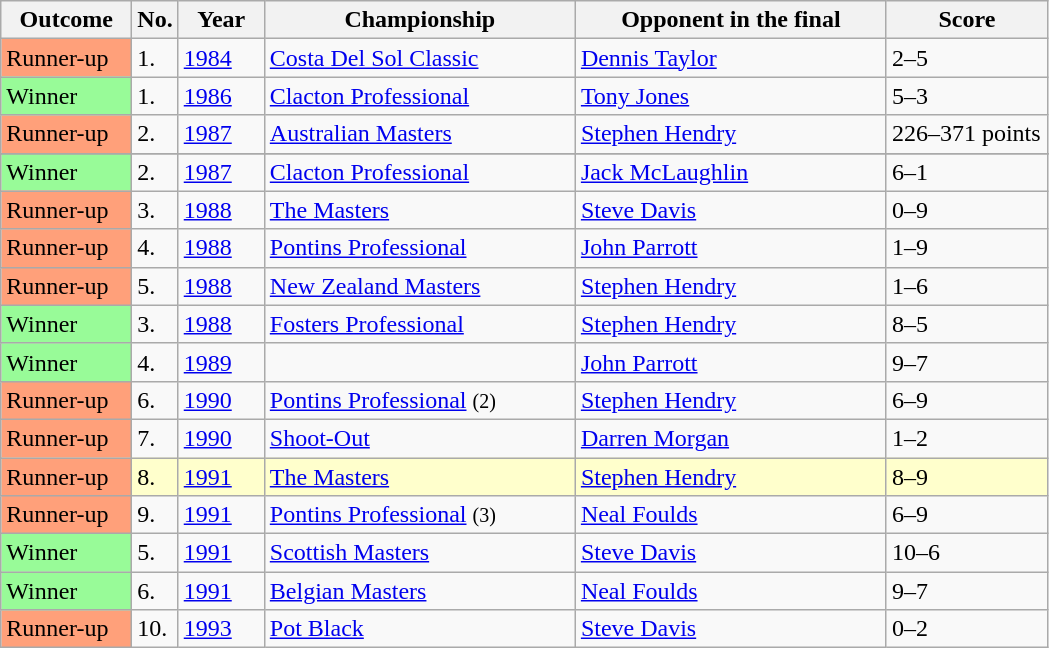<table class="sortable wikitable">
<tr>
<th width="80">Outcome</th>
<th width="20">No.</th>
<th width="50">Year</th>
<th width="200">Championship</th>
<th width="200">Opponent in the final</th>
<th width="100">Score</th>
</tr>
<tr>
<td style="background:#ffa07a;">Runner-up</td>
<td>1.</td>
<td><a href='#'>1984</a></td>
<td><a href='#'>Costa Del Sol Classic</a></td>
<td> <a href='#'>Dennis Taylor</a></td>
<td>2–5</td>
</tr>
<tr>
<td style="background:#98FB98;">Winner</td>
<td>1.</td>
<td><a href='#'>1986</a></td>
<td><a href='#'>Clacton Professional</a></td>
<td> <a href='#'>Tony Jones</a></td>
<td>5–3</td>
</tr>
<tr>
<td style="background:#ffa07a;">Runner-up</td>
<td>2.</td>
<td><a href='#'>1987</a></td>
<td><a href='#'>Australian Masters</a></td>
<td> <a href='#'>Stephen Hendry</a></td>
<td>226–371 points</td>
</tr>
<tr bgcolor="ffffcc">
</tr>
<tr>
<td style="background:#98FB98;">Winner</td>
<td>2.</td>
<td><a href='#'>1987</a></td>
<td><a href='#'>Clacton Professional</a></td>
<td> <a href='#'>Jack McLaughlin</a></td>
<td>6–1</td>
</tr>
<tr>
<td style="background:#ffa07a;">Runner-up</td>
<td>3.</td>
<td><a href='#'>1988</a></td>
<td><a href='#'>The Masters</a></td>
<td> <a href='#'>Steve Davis</a></td>
<td>0–9</td>
</tr>
<tr>
<td style="background:#ffa07a;">Runner-up</td>
<td>4.</td>
<td><a href='#'>1988</a></td>
<td><a href='#'>Pontins Professional</a></td>
<td> <a href='#'>John Parrott</a></td>
<td>1–9</td>
</tr>
<tr>
<td style="background:#ffa07a;">Runner-up</td>
<td>5.</td>
<td><a href='#'>1988</a></td>
<td><a href='#'>New Zealand Masters</a></td>
<td> <a href='#'>Stephen Hendry</a></td>
<td>1–6</td>
</tr>
<tr>
<td style="background:#98FB98">Winner</td>
<td>3.</td>
<td><a href='#'>1988</a></td>
<td><a href='#'>Fosters Professional</a></td>
<td> <a href='#'>Stephen Hendry</a></td>
<td>8–5</td>
</tr>
<tr>
<td style="background:#98FB98">Winner</td>
<td>4.</td>
<td><a href='#'>1989</a></td>
<td></td>
<td> <a href='#'>John Parrott</a></td>
<td>9–7</td>
</tr>
<tr>
<td style="background:#ffa07a;">Runner-up</td>
<td>6.</td>
<td><a href='#'>1990</a></td>
<td><a href='#'>Pontins Professional</a> <small>(2)</small></td>
<td> <a href='#'>Stephen Hendry</a></td>
<td>6–9</td>
</tr>
<tr>
<td style="background:#ffa07a;">Runner-up</td>
<td>7.</td>
<td><a href='#'>1990</a></td>
<td><a href='#'>Shoot-Out</a></td>
<td> <a href='#'>Darren Morgan</a></td>
<td>1–2</td>
</tr>
<tr bgcolor="ffffcc">
<td style="background:#ffa07a;">Runner-up</td>
<td>8.</td>
<td><a href='#'>1991</a></td>
<td><a href='#'>The Masters</a></td>
<td> <a href='#'>Stephen Hendry</a></td>
<td>8–9</td>
</tr>
<tr>
<td style="background:#ffa07a;">Runner-up</td>
<td>9.</td>
<td><a href='#'>1991</a></td>
<td><a href='#'>Pontins Professional</a> <small>(3)</small></td>
<td> <a href='#'>Neal Foulds</a></td>
<td>6–9</td>
</tr>
<tr>
<td style="background:#98FB98">Winner</td>
<td>5.</td>
<td><a href='#'>1991</a></td>
<td><a href='#'>Scottish Masters</a></td>
<td> <a href='#'>Steve Davis</a></td>
<td>10–6</td>
</tr>
<tr>
<td style="background:#98FB98">Winner</td>
<td>6.</td>
<td><a href='#'>1991</a></td>
<td><a href='#'>Belgian Masters</a></td>
<td> <a href='#'>Neal Foulds</a></td>
<td>9–7</td>
</tr>
<tr>
<td style="background:#ffa07a;">Runner-up</td>
<td>10.</td>
<td><a href='#'>1993</a></td>
<td><a href='#'>Pot Black</a></td>
<td> <a href='#'>Steve Davis</a></td>
<td>0–2</td>
</tr>
</table>
